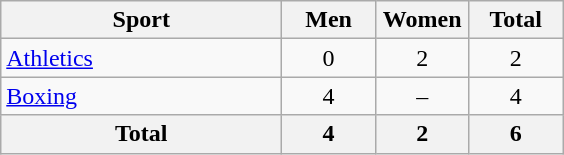<table class="wikitable sortable" style="text-align:center;">
<tr>
<th width=180>Sport</th>
<th width=55>Men</th>
<th width=55>Women</th>
<th width=55>Total</th>
</tr>
<tr>
<td align=left><a href='#'>Athletics</a></td>
<td>0</td>
<td>2</td>
<td>2</td>
</tr>
<tr>
<td align=left><a href='#'>Boxing</a></td>
<td>4</td>
<td>–</td>
<td>4</td>
</tr>
<tr>
<th>Total</th>
<th>4</th>
<th>2</th>
<th>6</th>
</tr>
</table>
